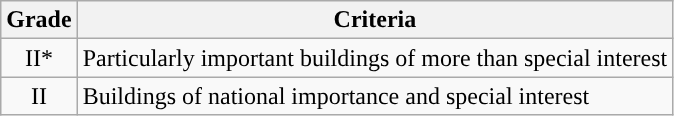<table class="wikitable">
<tr>
<th>Grade</th>
<th>Criteria</th>
</tr>
<tr>
<td align="center" >II*</td>
<td>Particularly important buildings of more than special interest</td>
</tr>
<tr>
<td align="center" >II</td>
<td>Buildings of national importance and special interest</td>
</tr>
</table>
